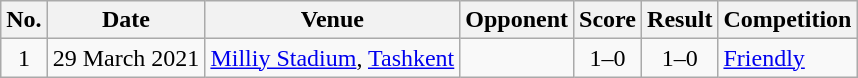<table class="wikitable sortable">
<tr>
<th scope="col">No.</th>
<th scope="col">Date</th>
<th scope="col">Venue</th>
<th scope="col">Opponent</th>
<th scope="col">Score</th>
<th scope="col">Result</th>
<th scope="col">Competition</th>
</tr>
<tr>
<td align="center">1</td>
<td>29 March 2021</td>
<td rowspan=1><a href='#'>Milliy Stadium</a>, <a href='#'>Tashkent</a></td>
<td></td>
<td align="center">1–0</td>
<td align="center">1–0</td>
<td><a href='#'>Friendly</a></td>
</tr>
</table>
